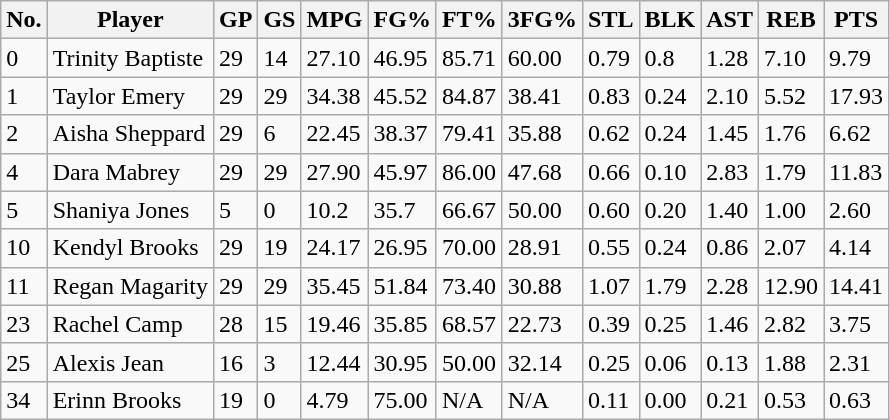<table class="wikitable sortable">
<tr>
<th>No.</th>
<th>Player</th>
<th>GP</th>
<th>GS</th>
<th>MPG</th>
<th>FG%</th>
<th>FT%</th>
<th>3FG%</th>
<th>STL</th>
<th>BLK</th>
<th>AST</th>
<th>REB</th>
<th>PTS</th>
</tr>
<tr>
<td>0</td>
<td>Trinity Baptiste</td>
<td>29</td>
<td>14</td>
<td>27.10</td>
<td>46.95</td>
<td>85.71</td>
<td>60.00</td>
<td>0.79</td>
<td>0.8</td>
<td>1.28</td>
<td>7.10</td>
<td>9.79</td>
</tr>
<tr>
<td>1</td>
<td>Taylor Emery</td>
<td>29</td>
<td>29</td>
<td>34.38</td>
<td>45.52</td>
<td>84.87</td>
<td>38.41</td>
<td>0.83</td>
<td>0.24</td>
<td>2.10</td>
<td>5.52</td>
<td>17.93</td>
</tr>
<tr>
<td>2</td>
<td>Aisha Sheppard</td>
<td>29</td>
<td>6</td>
<td>22.45</td>
<td>38.37</td>
<td>79.41</td>
<td>35.88</td>
<td>0.62</td>
<td>0.24</td>
<td>1.45</td>
<td>1.76</td>
<td>6.62</td>
</tr>
<tr>
<td>4</td>
<td>Dara Mabrey</td>
<td>29</td>
<td>29</td>
<td>27.90</td>
<td>45.97</td>
<td>86.00</td>
<td>47.68</td>
<td>0.66</td>
<td>0.10</td>
<td>2.83</td>
<td>1.79</td>
<td>11.83</td>
</tr>
<tr>
<td>5</td>
<td>Shaniya Jones</td>
<td>5</td>
<td>0</td>
<td>10.2</td>
<td>35.7</td>
<td>66.67</td>
<td>50.00</td>
<td>0.60</td>
<td>0.20</td>
<td>1.40</td>
<td>1.00</td>
<td>2.60</td>
</tr>
<tr>
<td>10</td>
<td>Kendyl Brooks</td>
<td>29</td>
<td>19</td>
<td>24.17</td>
<td>26.95</td>
<td>70.00</td>
<td>28.91</td>
<td>0.55</td>
<td>0.24</td>
<td>0.86</td>
<td>2.07</td>
<td>4.14</td>
</tr>
<tr>
<td>11</td>
<td>Regan Magarity</td>
<td>29</td>
<td>29</td>
<td>35.45</td>
<td>51.84</td>
<td>73.40</td>
<td>30.88</td>
<td>1.07</td>
<td>1.79</td>
<td>2.28</td>
<td>12.90</td>
<td>14.41</td>
</tr>
<tr>
<td>23</td>
<td>Rachel Camp</td>
<td>28</td>
<td>15</td>
<td>19.46</td>
<td>35.85</td>
<td>68.57</td>
<td>22.73</td>
<td>0.39</td>
<td>0.25</td>
<td>1.46</td>
<td>2.82</td>
<td>3.75</td>
</tr>
<tr>
<td>25</td>
<td>Alexis Jean</td>
<td>16</td>
<td>3</td>
<td>12.44</td>
<td>30.95</td>
<td>50.00</td>
<td>32.14</td>
<td>0.25</td>
<td>0.06</td>
<td>0.13</td>
<td>1.88</td>
<td>2.31</td>
</tr>
<tr>
<td>34</td>
<td>Erinn Brooks</td>
<td>19</td>
<td>0</td>
<td>4.79</td>
<td>75.00</td>
<td>N/A</td>
<td>N/A</td>
<td>0.11</td>
<td>0.00</td>
<td>0.21</td>
<td>0.53</td>
<td>0.63</td>
</tr>
</table>
